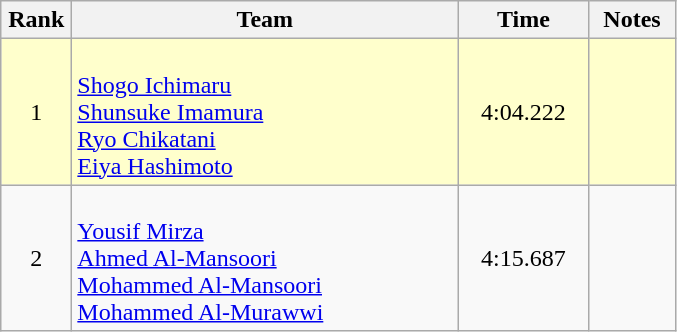<table class=wikitable style="text-align:center">
<tr>
<th width=40>Rank</th>
<th width=250>Team</th>
<th width=80>Time</th>
<th width=50>Notes</th>
</tr>
<tr bgcolor="ffffcc">
<td>1</td>
<td align=left><br><a href='#'>Shogo Ichimaru</a><br><a href='#'>Shunsuke Imamura</a><br><a href='#'>Ryo Chikatani</a><br><a href='#'>Eiya Hashimoto</a></td>
<td>4:04.222</td>
<td></td>
</tr>
<tr>
<td>2</td>
<td align=left><br><a href='#'>Yousif Mirza</a><br><a href='#'>Ahmed Al-Mansoori</a><br><a href='#'>Mohammed Al-Mansoori</a><br><a href='#'>Mohammed Al-Murawwi</a></td>
<td>4:15.687</td>
<td></td>
</tr>
</table>
